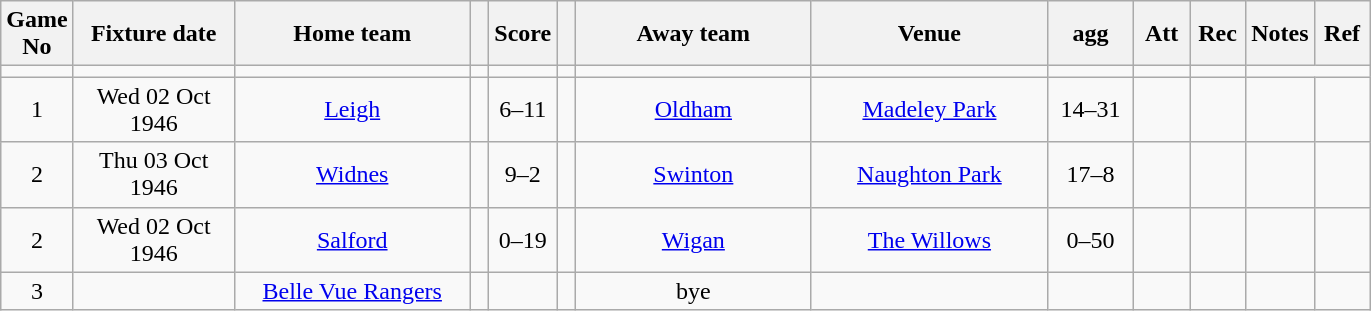<table class="wikitable" style="text-align:center;">
<tr>
<th width=20 abbr="No">Game No</th>
<th width=100 abbr="Date">Fixture date</th>
<th width=150 abbr="Home team">Home team</th>
<th width=5 abbr="space"></th>
<th width=20 abbr="Score">Score</th>
<th width=5 abbr="space"></th>
<th width=150 abbr="Away team">Away team</th>
<th width=150 abbr="Venue">Venue</th>
<th width=50 abbr="agg">agg</th>
<th width=30 abbr="Att">Att</th>
<th width=30 abbr="Rec">Rec</th>
<th width=20 abbr="Notes">Notes</th>
<th width=30 abbr="Ref">Ref</th>
</tr>
<tr>
<td></td>
<td></td>
<td></td>
<td></td>
<td></td>
<td></td>
<td></td>
<td></td>
<td></td>
<td></td>
<td></td>
</tr>
<tr>
<td>1</td>
<td>Wed 02 Oct 1946</td>
<td><a href='#'>Leigh</a></td>
<td></td>
<td>6–11</td>
<td></td>
<td><a href='#'>Oldham</a></td>
<td><a href='#'>Madeley Park</a></td>
<td>14–31</td>
<td></td>
<td></td>
<td></td>
<td></td>
</tr>
<tr>
<td>2</td>
<td>Thu 03 Oct 1946</td>
<td><a href='#'>Widnes</a></td>
<td></td>
<td>9–2</td>
<td></td>
<td><a href='#'>Swinton</a></td>
<td><a href='#'>Naughton Park</a></td>
<td>17–8</td>
<td></td>
<td></td>
<td></td>
<td></td>
</tr>
<tr>
<td>2</td>
<td>Wed 02 Oct 1946</td>
<td><a href='#'>Salford</a></td>
<td></td>
<td>0–19</td>
<td></td>
<td><a href='#'>Wigan</a></td>
<td><a href='#'>The Willows</a></td>
<td>0–50</td>
<td></td>
<td></td>
<td></td>
<td></td>
</tr>
<tr>
<td>3</td>
<td></td>
<td><a href='#'>Belle Vue Rangers</a></td>
<td></td>
<td></td>
<td></td>
<td>bye</td>
<td></td>
<td></td>
<td></td>
<td></td>
<td></td>
<td></td>
</tr>
</table>
